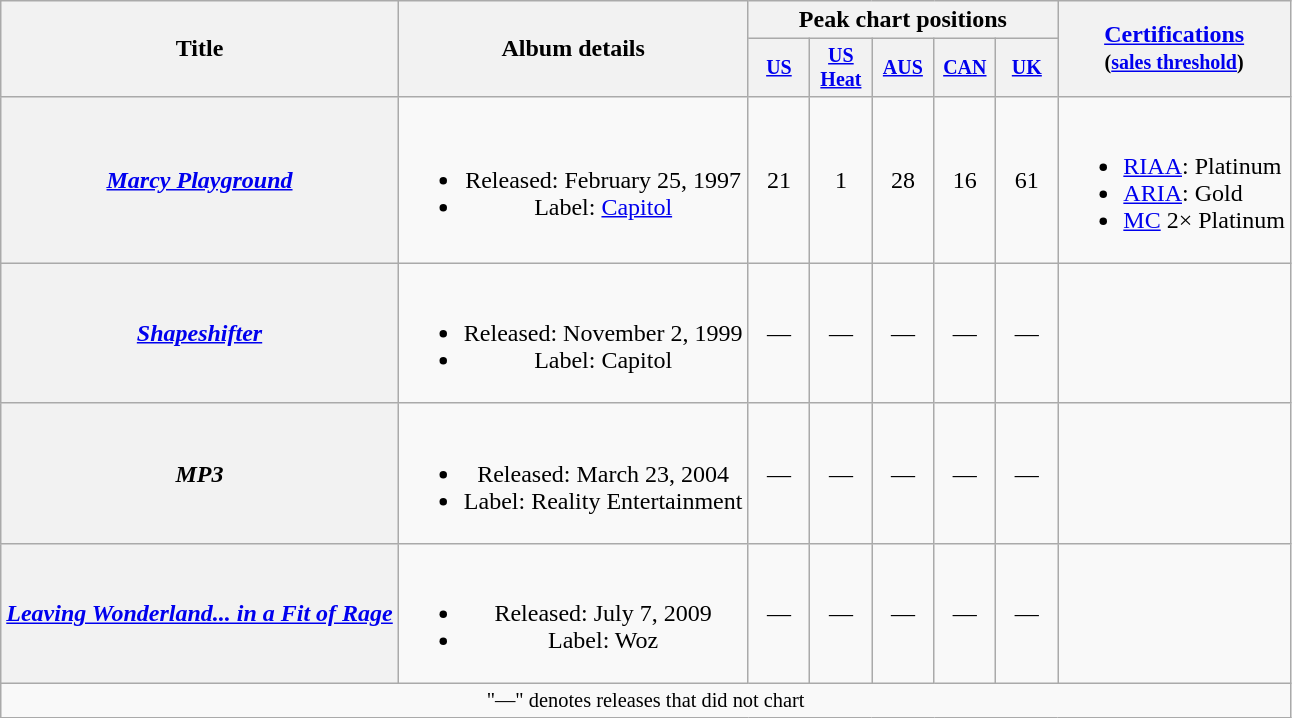<table class="wikitable plainrowheaders" style="text-align:center;">
<tr>
<th rowspan="2">Title</th>
<th rowspan="2">Album details</th>
<th colspan="5">Peak chart positions</th>
<th rowspan="2"><a href='#'>Certifications</a><br><small>(<a href='#'>sales threshold</a>)</small></th>
</tr>
<tr style="font-size:smaller;">
<th style="width:35px;"><a href='#'>US</a><br></th>
<th style="width:35px;"><a href='#'>US Heat</a><br></th>
<th style="width:35px;"><a href='#'>AUS</a><br></th>
<th style="width:35px;"><a href='#'>CAN</a><br></th>
<th style="width:35px;"><a href='#'>UK</a><br></th>
</tr>
<tr>
<th scope="row"><em><a href='#'>Marcy Playground</a></em></th>
<td><br><ul><li>Released: February 25, 1997</li><li>Label: <a href='#'>Capitol</a></li></ul></td>
<td>21</td>
<td>1</td>
<td>28</td>
<td>16</td>
<td>61</td>
<td style="text-align:left;"><br><ul><li><a href='#'>RIAA</a>: Platinum</li><li><a href='#'>ARIA</a>: Gold</li><li><a href='#'>MC</a> 2× Platinum</li></ul></td>
</tr>
<tr>
<th scope="row"><em><a href='#'>Shapeshifter</a></em></th>
<td><br><ul><li>Released: November 2, 1999</li><li>Label: Capitol</li></ul></td>
<td>—</td>
<td>—</td>
<td>—</td>
<td>—</td>
<td>—</td>
<td></td>
</tr>
<tr>
<th scope="row"><em>MP3</em></th>
<td><br><ul><li>Released: March 23, 2004</li><li>Label: Reality Entertainment</li></ul></td>
<td>—</td>
<td>—</td>
<td>—</td>
<td>—</td>
<td>—</td>
<td></td>
</tr>
<tr>
<th scope="row"><em><a href='#'>Leaving Wonderland... in a Fit of Rage</a></em></th>
<td><br><ul><li>Released: July 7, 2009</li><li>Label: Woz</li></ul></td>
<td>—</td>
<td>—</td>
<td>—</td>
<td>—</td>
<td>—</td>
<td></td>
</tr>
<tr>
<td colspan="10" style="font-size:85%">"—" denotes releases that did not chart</td>
</tr>
</table>
